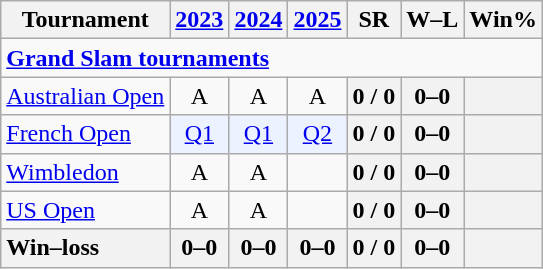<table class=wikitable style=text-align:center>
<tr>
<th>Tournament</th>
<th><a href='#'>2023</a></th>
<th><a href='#'>2024</a></th>
<th><a href='#'>2025</a></th>
<th>SR</th>
<th>W–L</th>
<th>Win%</th>
</tr>
<tr>
<td colspan="11" style="text-align:left"><strong><a href='#'>Grand Slam tournaments</a></strong></td>
</tr>
<tr>
<td align=left><a href='#'>Australian Open</a></td>
<td>A</td>
<td>A</td>
<td>A</td>
<th>0 / 0</th>
<th>0–0</th>
<th></th>
</tr>
<tr>
<td align=left><a href='#'>French Open</a></td>
<td bgcolor=ecf2ff><a href='#'>Q1</a></td>
<td bgcolor=ecf2ff><a href='#'>Q1</a></td>
<td bgcolor=ecf2ff><a href='#'>Q2</a></td>
<th>0 / 0</th>
<th>0–0</th>
<th></th>
</tr>
<tr>
<td align=left><a href='#'>Wimbledon</a></td>
<td>A</td>
<td>A</td>
<td></td>
<th>0 / 0</th>
<th>0–0</th>
<th></th>
</tr>
<tr>
<td align=left><a href='#'>US Open</a></td>
<td>A</td>
<td>A</td>
<td></td>
<th>0 / 0</th>
<th>0–0</th>
<th></th>
</tr>
<tr>
<th style=text-align:left>Win–loss</th>
<th>0–0</th>
<th>0–0</th>
<th>0–0</th>
<th>0 / 0</th>
<th>0–0</th>
<th></th>
</tr>
</table>
